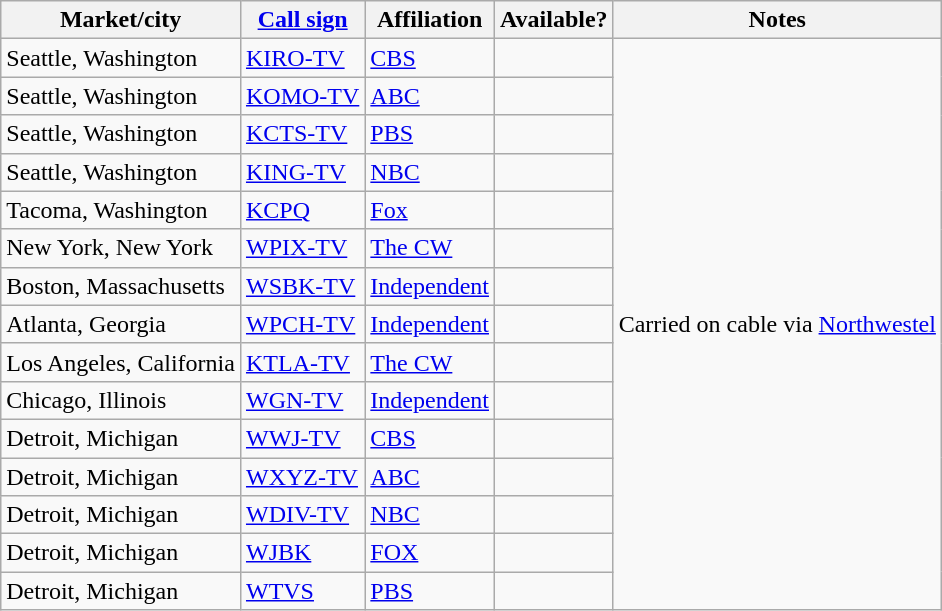<table class="wikitable sortable">
<tr>
<th>Market/city</th>
<th><a href='#'>Call sign</a></th>
<th>Affiliation</th>
<th>Available?</th>
<th>Notes</th>
</tr>
<tr>
<td>Seattle, Washington</td>
<td><a href='#'>KIRO-TV</a></td>
<td><a href='#'>CBS</a></td>
<td></td>
<td rowspan="15">Carried on cable via <a href='#'>Northwestel</a></td>
</tr>
<tr>
<td>Seattle, Washington</td>
<td><a href='#'>KOMO-TV</a></td>
<td><a href='#'>ABC</a></td>
<td></td>
</tr>
<tr>
<td>Seattle, Washington</td>
<td><a href='#'>KCTS-TV</a></td>
<td><a href='#'>PBS</a></td>
<td></td>
</tr>
<tr>
<td>Seattle, Washington</td>
<td><a href='#'>KING-TV</a></td>
<td><a href='#'>NBC</a></td>
<td></td>
</tr>
<tr>
<td>Tacoma, Washington</td>
<td><a href='#'>KCPQ</a></td>
<td><a href='#'>Fox</a></td>
<td></td>
</tr>
<tr>
<td>New York, New York</td>
<td><a href='#'>WPIX-TV</a></td>
<td><a href='#'>The CW</a></td>
<td></td>
</tr>
<tr>
<td>Boston, Massachusetts</td>
<td><a href='#'>WSBK-TV</a></td>
<td><a href='#'>Independent</a></td>
<td></td>
</tr>
<tr>
<td>Atlanta, Georgia</td>
<td><a href='#'>WPCH-TV</a></td>
<td><a href='#'>Independent</a></td>
<td></td>
</tr>
<tr>
<td>Los Angeles, California</td>
<td><a href='#'>KTLA-TV</a></td>
<td><a href='#'>The CW</a></td>
<td></td>
</tr>
<tr>
<td>Chicago, Illinois</td>
<td><a href='#'>WGN-TV</a></td>
<td><a href='#'>Independent</a></td>
<td></td>
</tr>
<tr>
<td>Detroit, Michigan</td>
<td><a href='#'>WWJ-TV</a></td>
<td><a href='#'>CBS</a></td>
<td></td>
</tr>
<tr>
<td>Detroit, Michigan</td>
<td><a href='#'>WXYZ-TV</a></td>
<td><a href='#'>ABC</a></td>
<td></td>
</tr>
<tr>
<td>Detroit, Michigan</td>
<td><a href='#'>WDIV-TV</a></td>
<td><a href='#'>NBC</a></td>
<td></td>
</tr>
<tr>
<td>Detroit, Michigan</td>
<td><a href='#'>WJBK</a></td>
<td><a href='#'>FOX</a></td>
<td></td>
</tr>
<tr>
<td>Detroit, Michigan</td>
<td><a href='#'>WTVS</a></td>
<td><a href='#'>PBS</a></td>
<td></td>
</tr>
</table>
